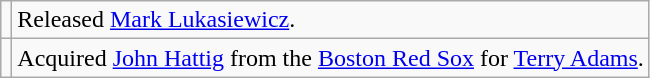<table class="wikitable">
<tr>
<td></td>
<td>Released <a href='#'>Mark Lukasiewicz</a>.</td>
</tr>
<tr>
<td></td>
<td>Acquired <a href='#'>John Hattig</a> from the <a href='#'>Boston Red Sox</a> for <a href='#'>Terry Adams</a>.</td>
</tr>
</table>
